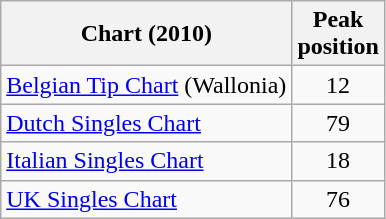<table class="wikitable sortable">
<tr>
<th>Chart (2010)</th>
<th>Peak<br>position</th>
</tr>
<tr>
<td><a href='#'>Belgian Tip Chart</a> (Wallonia)</td>
<td style="text-align:center;">12</td>
</tr>
<tr>
<td><a href='#'>Dutch Singles Chart</a></td>
<td style="text-align:center;">79</td>
</tr>
<tr>
<td><a href='#'>Italian Singles Chart</a></td>
<td style="text-align:center;">18</td>
</tr>
<tr>
<td><a href='#'>UK Singles Chart</a></td>
<td style="text-align:center;">76</td>
</tr>
</table>
